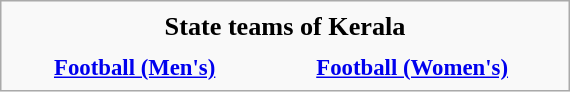<table class="infobox" style="font-size:95%; width:25em; text-align:center">
<tr>
<th colspan="4" style="font-size:115%; align=center">State teams of Kerala</th>
</tr>
<tr>
<th></th>
<th></th>
</tr>
<tr>
<th><a href='#'>Football (Men's)</a></th>
<th><a href='#'>Football (Women's)</a></th>
</tr>
</table>
